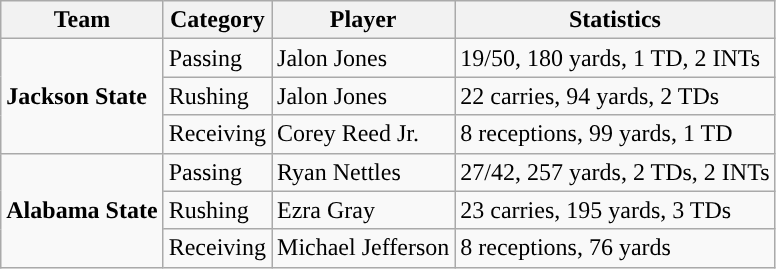<table class="wikitable" style="float: left;">
<tr>
<th>Team</th>
<th>Category</th>
<th>Player</th>
<th>Statistics</th>
</tr>
<tr>
<td rowspan=3><strong>Jackson State</strong></td>
<td>Passing</td>
<td>Jalon Jones</td>
<td>19/50, 180 yards, 1 TD, 2 INTs</td>
</tr>
<tr>
<td>Rushing</td>
<td>Jalon Jones</td>
<td>22 carries, 94 yards, 2 TDs</td>
</tr>
<tr>
<td>Receiving</td>
<td>Corey Reed Jr.</td>
<td>8 receptions, 99 yards, 1 TD</td>
</tr>
<tr>
<td rowspan=3><strong>Alabama State</strong></td>
<td>Passing</td>
<td>Ryan Nettles</td>
<td>27/42, 257 yards, 2 TDs, 2 INTs</td>
</tr>
<tr>
<td>Rushing</td>
<td>Ezra Gray</td>
<td>23 carries, 195 yards, 3 TDs</td>
</tr>
<tr>
<td>Receiving</td>
<td>Michael Jefferson</td>
<td>8 receptions, 76 yards</td>
</tr>
</table>
